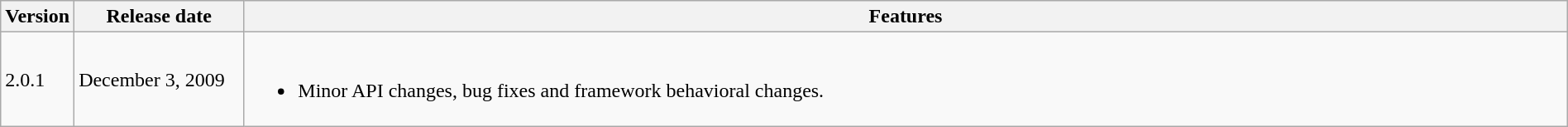<table class="wikitable" style="width:100%;">
<tr>
<th style="width:2%;">Version</th>
<th style="width:11%;">Release date</th>
<th style="width:87%;">Features</th>
</tr>
<tr>
<td>2.0.1</td>
<td>December 3, 2009</td>
<td><br><ul><li>Minor API changes, bug fixes and framework behavioral changes.</li></ul></td>
</tr>
</table>
